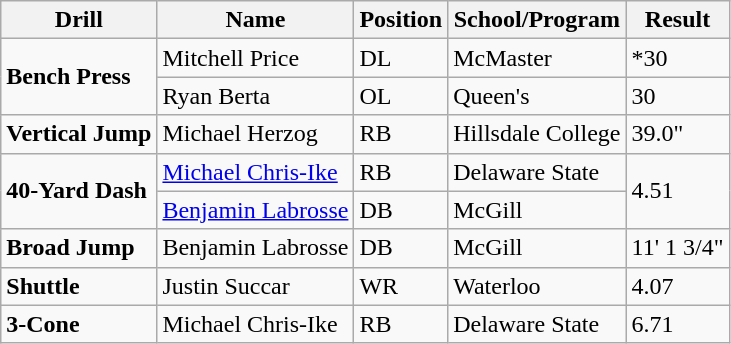<table class="wikitable">
<tr>
<th>Drill</th>
<th>Name</th>
<th>Position</th>
<th>School/Program</th>
<th>Result</th>
</tr>
<tr>
<td rowspan="2" style="text-align: left;" valign="middle"><strong>Bench Press</strong></td>
<td>Mitchell Price</td>
<td>DL</td>
<td>McMaster</td>
<td>*30</td>
</tr>
<tr>
<td>Ryan Berta</td>
<td>OL</td>
<td>Queen's</td>
<td>30</td>
</tr>
<tr>
<td><strong>Vertical Jump</strong></td>
<td>Michael Herzog</td>
<td>RB</td>
<td>Hillsdale College</td>
<td>39.0"</td>
</tr>
<tr>
<td rowspan="2" style="text-align: left;" valign="middle"><strong>40-Yard Dash</strong></td>
<td><a href='#'>Michael Chris-Ike</a></td>
<td>RB</td>
<td>Delaware State</td>
<td rowspan="2" style="text-align: left;" valign="middle">4.51</td>
</tr>
<tr>
<td><a href='#'>Benjamin Labrosse</a></td>
<td>DB</td>
<td>McGill</td>
</tr>
<tr>
<td><strong>Broad Jump</strong></td>
<td>Benjamin Labrosse</td>
<td>DB</td>
<td>McGill</td>
<td>11' 1 3/4"</td>
</tr>
<tr>
<td><strong>Shuttle</strong></td>
<td>Justin Succar</td>
<td>WR</td>
<td>Waterloo</td>
<td>4.07</td>
</tr>
<tr>
<td><strong>3-Cone</strong></td>
<td>Michael Chris-Ike</td>
<td>RB</td>
<td>Delaware State</td>
<td>6.71</td>
</tr>
</table>
